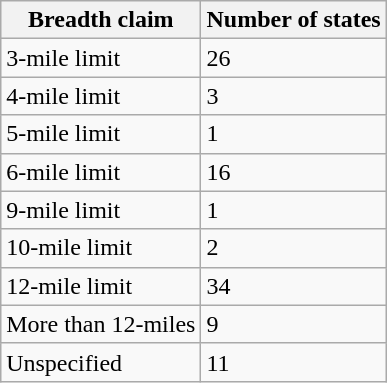<table class="wikitable" align="right" style="margin-left:10px">
<tr>
<th>Breadth claim</th>
<th>Number of states</th>
</tr>
<tr>
<td>3-mile limit</td>
<td>26</td>
</tr>
<tr>
<td>4-mile limit</td>
<td>3</td>
</tr>
<tr>
<td>5-mile limit</td>
<td>1</td>
</tr>
<tr>
<td>6-mile limit</td>
<td>16</td>
</tr>
<tr>
<td>9-mile limit</td>
<td>1</td>
</tr>
<tr>
<td>10-mile limit</td>
<td>2</td>
</tr>
<tr>
<td>12-mile limit</td>
<td>34</td>
</tr>
<tr>
<td>More than 12-miles</td>
<td>9</td>
</tr>
<tr>
<td>Unspecified</td>
<td>11</td>
</tr>
</table>
